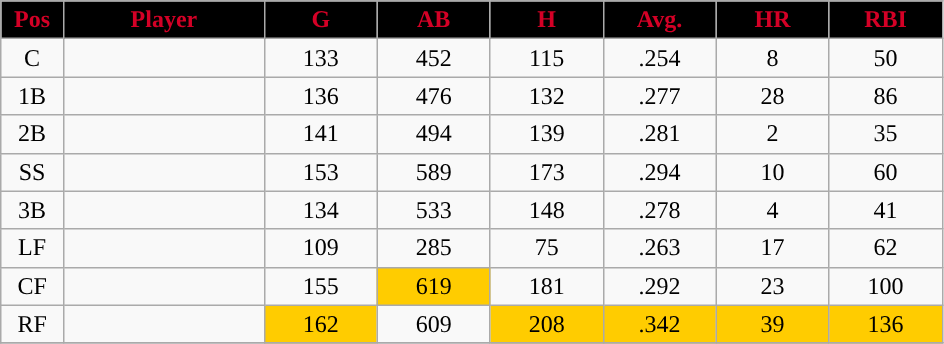<table class="wikitable sortable">
<tr>
<th style="background:black;color:#d40026;" width="5%">Pos</th>
<th style="background:black;color:#d40026;" width="16%">Player</th>
<th style="background:black;color:#d40026;" width="9%">G</th>
<th style="background:black;color:#d40026;" width="9%">AB</th>
<th style="background:black;color:#d40026;" width="9%">H</th>
<th style="background:black;color:#d40026;" width="9%">Avg.</th>
<th style="background:black;color:#d40026;" width="9%">HR</th>
<th style="background:black;color:#d40026;" width="9%">RBI</th>
</tr>
<tr align="center">
<td>C</td>
<td></td>
<td>133</td>
<td>452</td>
<td>115</td>
<td>.254</td>
<td>8</td>
<td>50</td>
</tr>
<tr align="center">
<td>1B</td>
<td></td>
<td>136</td>
<td>476</td>
<td>132</td>
<td>.277</td>
<td>28</td>
<td>86</td>
</tr>
<tr align="center">
<td>2B</td>
<td></td>
<td>141</td>
<td>494</td>
<td>139</td>
<td>.281</td>
<td>2</td>
<td>35</td>
</tr>
<tr align="center">
<td>SS</td>
<td></td>
<td>153</td>
<td>589</td>
<td>173</td>
<td>.294</td>
<td>10</td>
<td>60</td>
</tr>
<tr align="center">
<td>3B</td>
<td></td>
<td>134</td>
<td>533</td>
<td>148</td>
<td>.278</td>
<td>4</td>
<td>41</td>
</tr>
<tr align="center">
<td>LF</td>
<td></td>
<td>109</td>
<td>285</td>
<td>75</td>
<td>.263</td>
<td>17</td>
<td>62</td>
</tr>
<tr align="center">
<td>CF</td>
<td></td>
<td>155</td>
<td style="background:#fc0;">619</td>
<td>181</td>
<td>.292</td>
<td>23</td>
<td>100</td>
</tr>
<tr align="center">
<td>RF</td>
<td></td>
<td style="background:#fc0;">162</td>
<td>609</td>
<td style="background:#fc0;">208</td>
<td style="background:#fc0;">.342</td>
<td style="background:#fc0;">39</td>
<td style="background:#fc0;">136</td>
</tr>
<tr align="center">
</tr>
</table>
